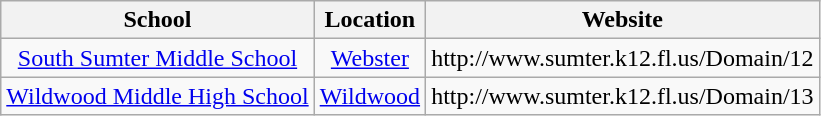<table class="wikitable" style="text-align:center">
<tr>
<th>School</th>
<th>Location</th>
<th>Website</th>
</tr>
<tr>
<td><a href='#'>South Sumter Middle School</a></td>
<td><a href='#'>Webster</a></td>
<td>http://www.sumter.k12.fl.us/Domain/12</td>
</tr>
<tr>
<td><a href='#'>Wildwood Middle High School</a></td>
<td><a href='#'>Wildwood</a></td>
<td>http://www.sumter.k12.fl.us/Domain/13</td>
</tr>
</table>
